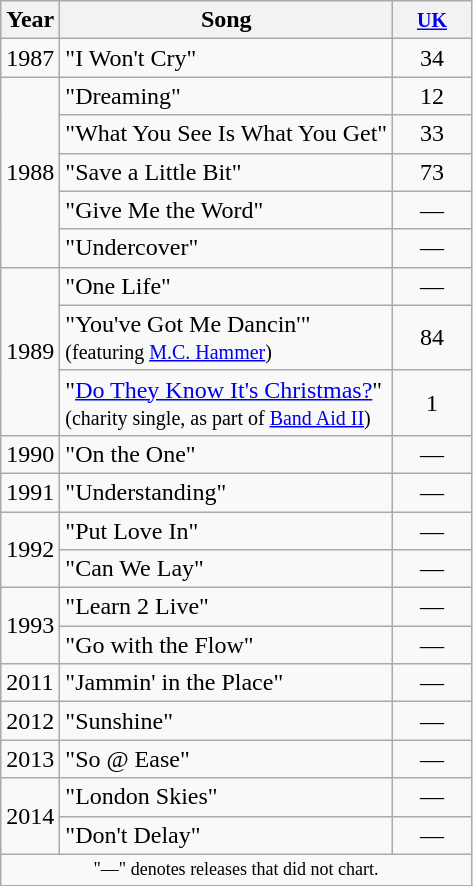<table class="wikitable">
<tr>
<th>Year</th>
<th>Song</th>
<th style="width:45px;"><small><a href='#'>UK</a></small><br></th>
</tr>
<tr>
<td>1987</td>
<td>"I Won't Cry"</td>
<td align=center>34</td>
</tr>
<tr>
<td rowspan="5">1988</td>
<td>"Dreaming"</td>
<td align=center>12</td>
</tr>
<tr>
<td>"What You See Is What You Get"</td>
<td align=center>33</td>
</tr>
<tr>
<td>"Save a Little Bit"</td>
<td align=center>73</td>
</tr>
<tr>
<td>"Give Me the Word"</td>
<td align=center>—</td>
</tr>
<tr>
<td>"Undercover"</td>
<td align=center>—</td>
</tr>
<tr>
<td rowspan="3">1989</td>
<td>"One Life"</td>
<td align=center>—</td>
</tr>
<tr>
<td>"You've Got Me Dancin'" <br><small>(featuring <a href='#'>M.C. Hammer</a>)</small></td>
<td align=center>84</td>
</tr>
<tr>
<td>"<a href='#'>Do They Know It's Christmas?</a>" <br><small>(charity single, as part of <a href='#'>Band Aid II</a>)</small></td>
<td align=center>1</td>
</tr>
<tr>
<td>1990</td>
<td>"On the One"</td>
<td align=center>—</td>
</tr>
<tr>
<td>1991</td>
<td>"Understanding"</td>
<td align=center>—</td>
</tr>
<tr>
<td rowspan="2">1992</td>
<td>"Put Love In"</td>
<td align=center>—</td>
</tr>
<tr>
<td>"Can We Lay"</td>
<td align=center>—</td>
</tr>
<tr>
<td rowspan="2">1993</td>
<td>"Learn 2 Live"</td>
<td align=center>—</td>
</tr>
<tr>
<td>"Go with the Flow"</td>
<td align=center>—</td>
</tr>
<tr>
<td>2011</td>
<td>"Jammin' in the Place"</td>
<td align=center>—</td>
</tr>
<tr>
<td>2012</td>
<td>"Sunshine"</td>
<td align=center>—</td>
</tr>
<tr>
<td>2013</td>
<td>"So @ Ease"</td>
<td align=center>—</td>
</tr>
<tr>
<td rowspan="2">2014</td>
<td>"London Skies"</td>
<td align=center>—</td>
</tr>
<tr>
<td>"Don't Delay"</td>
<td align=center>—</td>
</tr>
<tr>
<td colspan="5" style="text-align:center; font-size:9pt;">"—" denotes releases that did not chart.</td>
</tr>
</table>
